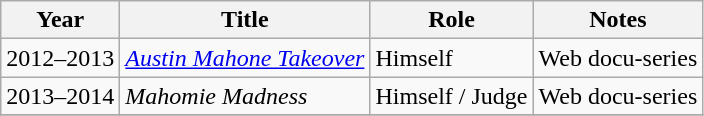<table class="wikitable sortable">
<tr>
<th>Year</th>
<th>Title</th>
<th>Role</th>
<th class="unsortable">Notes</th>
</tr>
<tr>
<td>2012–2013</td>
<td><em><a href='#'>Austin Mahone Takeover</a></em></td>
<td>Himself</td>
<td>Web docu-series</td>
</tr>
<tr>
<td>2013–2014</td>
<td><em>Mahomie Madness</em></td>
<td>Himself / Judge</td>
<td>Web docu-series</td>
</tr>
<tr>
</tr>
</table>
